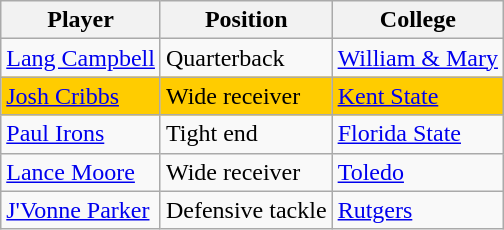<table class="wikitable">
<tr>
<th>Player</th>
<th>Position</th>
<th>College</th>
</tr>
<tr>
<td><a href='#'>Lang Campbell</a></td>
<td>Quarterback</td>
<td><a href='#'>William & Mary</a></td>
</tr>
<tr style="background:#fc0">
<td><a href='#'>Josh Cribbs</a></td>
<td>Wide receiver</td>
<td><a href='#'>Kent State</a></td>
</tr>
<tr>
<td><a href='#'>Paul Irons</a></td>
<td>Tight end</td>
<td><a href='#'>Florida State</a></td>
</tr>
<tr>
<td><a href='#'>Lance Moore</a></td>
<td>Wide receiver</td>
<td><a href='#'>Toledo</a></td>
</tr>
<tr>
<td><a href='#'>J'Vonne Parker</a></td>
<td>Defensive tackle</td>
<td><a href='#'>Rutgers</a></td>
</tr>
</table>
